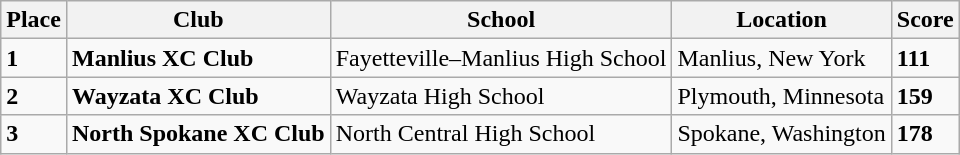<table class="wikitable">
<tr>
<th>Place</th>
<th>Club</th>
<th>School</th>
<th>Location</th>
<th>Score</th>
</tr>
<tr>
<td><strong>1</strong></td>
<td><strong> Manlius XC Club </strong></td>
<td>Fayetteville–Manlius High School</td>
<td>Manlius, New York</td>
<td><strong>111 </strong></td>
</tr>
<tr>
<td><strong>2</strong></td>
<td><strong> Wayzata XC Club </strong></td>
<td>Wayzata High School</td>
<td>Plymouth, Minnesota</td>
<td><strong> 159 </strong></td>
</tr>
<tr>
<td><strong>3</strong></td>
<td><strong> North Spokane XC Club </strong></td>
<td>North Central High School</td>
<td>Spokane, Washington</td>
<td><strong> 178 </strong></td>
</tr>
</table>
